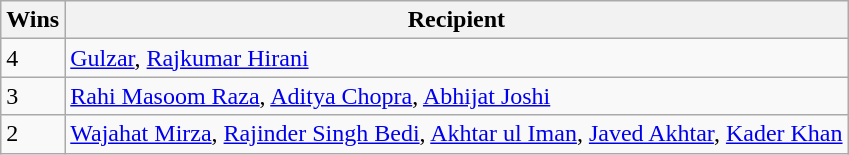<table class="wikitable">
<tr>
<th>Wins</th>
<th>Recipient</th>
</tr>
<tr>
<td>4</td>
<td><a href='#'>Gulzar</a>, <a href='#'>Rajkumar Hirani</a></td>
</tr>
<tr>
<td>3</td>
<td><a href='#'>Rahi Masoom Raza</a>, <a href='#'>Aditya Chopra</a>, <a href='#'>Abhijat Joshi</a></td>
</tr>
<tr>
<td>2</td>
<td><a href='#'>Wajahat Mirza</a>, <a href='#'>Rajinder Singh Bedi</a>, <a href='#'>Akhtar ul Iman</a>, <a href='#'>Javed Akhtar</a>, <a href='#'>Kader Khan</a></td>
</tr>
</table>
